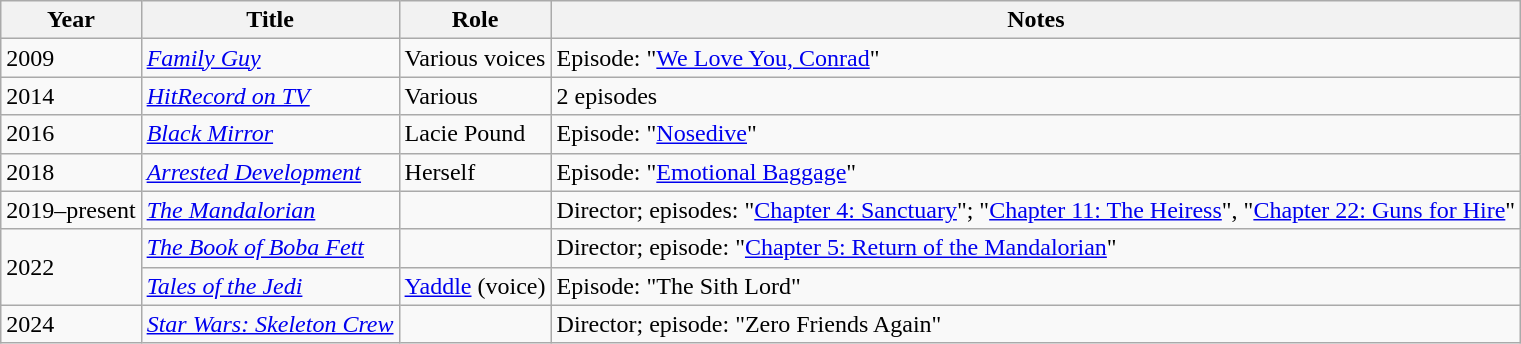<table class="wikitable sortable">
<tr>
<th>Year</th>
<th>Title</th>
<th>Role</th>
<th class="unsortable">Notes</th>
</tr>
<tr>
<td>2009</td>
<td><em><a href='#'>Family Guy</a></em></td>
<td>Various voices</td>
<td>Episode: "<a href='#'>We Love You, Conrad</a>"</td>
</tr>
<tr>
<td>2014</td>
<td><em><a href='#'>HitRecord on TV</a></em></td>
<td>Various</td>
<td>2 episodes</td>
</tr>
<tr>
<td>2016</td>
<td><em><a href='#'>Black Mirror</a></em></td>
<td>Lacie Pound</td>
<td>Episode: "<a href='#'>Nosedive</a>"</td>
</tr>
<tr>
<td>2018</td>
<td><em><a href='#'>Arrested Development</a></em></td>
<td>Herself</td>
<td>Episode: "<a href='#'>Emotional Baggage</a>"</td>
</tr>
<tr>
<td>2019–present</td>
<td><em><a href='#'>The Mandalorian</a></em></td>
<td></td>
<td>Director; episodes: "<a href='#'>Chapter 4: Sanctuary</a>"; "<a href='#'>Chapter 11: The Heiress</a>", "<a href='#'>Chapter 22: Guns for Hire</a>"</td>
</tr>
<tr>
<td rowspan=2>2022</td>
<td><em><a href='#'>The Book of Boba Fett</a></em></td>
<td></td>
<td>Director; episode: "<a href='#'>Chapter 5: Return of the Mandalorian</a>"</td>
</tr>
<tr>
<td><em><a href='#'>Tales of the Jedi</a></em></td>
<td><a href='#'>Yaddle</a> (voice)</td>
<td>Episode: "The Sith Lord"</td>
</tr>
<tr>
<td>2024</td>
<td><em><a href='#'>Star Wars: Skeleton Crew</a></em></td>
<td></td>
<td>Director; episode: "Zero Friends Again"</td>
</tr>
</table>
